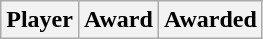<table class="wikitable">
<tr>
<th scope="col">Player</th>
<th scope="col">Award</th>
<th scope="col" data-sort-type="date">Awarded</th>
</tr>
</table>
